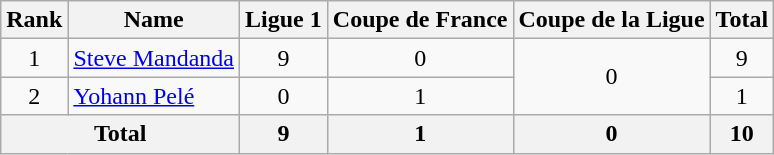<table class="wikitable" style="text-align: center;">
<tr>
<th>Rank</th>
<th>Name</th>
<th>Ligue 1</th>
<th>Coupe de France</th>
<th>Coupe de la Ligue</th>
<th>Total</th>
</tr>
<tr>
<td>1</td>
<td align=left> <a href='#'>Steve Mandanda</a></td>
<td>9</td>
<td>0</td>
<td rowspan=2>0</td>
<td>9</td>
</tr>
<tr>
<td>2</td>
<td align=left> <a href='#'>Yohann Pelé</a></td>
<td>0</td>
<td>1</td>
<td>1</td>
</tr>
<tr>
<th colspan=2>Total</th>
<th>9</th>
<th>1</th>
<th>0</th>
<th>10</th>
</tr>
</table>
